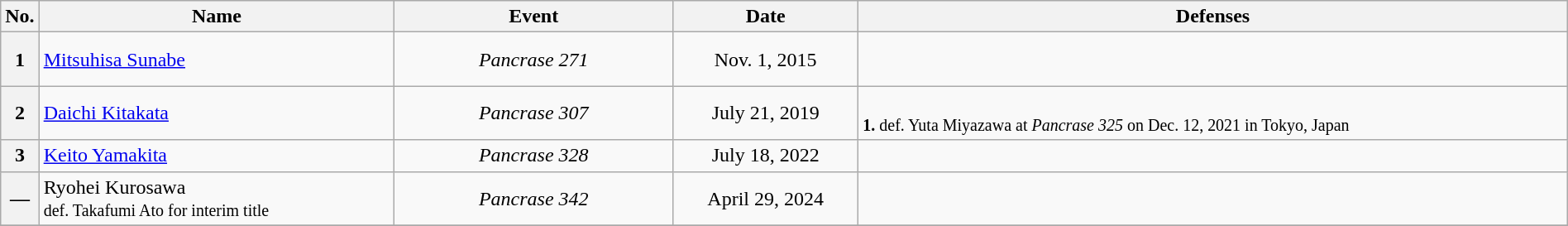<table class="wikitable" width=100%>
<tr>
<th width=1%>No.</th>
<th width=23%>Name</th>
<th width=18%>Event</th>
<th width=12%>Date</th>
<th width=46%>Defenses</th>
</tr>
<tr>
<th>1</th>
<td align=left> <a href='#'>Mitsuhisa Sunabe</a><br></td>
<td align=center><em>Pancrase 271</em><br></td>
<td align=center>Nov. 1, 2015</td>
<td><br><br>
</td>
</tr>
<tr>
<th>2</th>
<td align=left> <a href='#'>Daichi Kitakata</a><br></td>
<td align=center><em>Pancrase 307</em><br></td>
<td align=center>July 21, 2019</td>
<td><br><small> <strong>1.</strong> def. Yuta Miyazawa at <em>Pancrase 325</em> on Dec. 12, 2021 in Tokyo, Japan</small></td>
</tr>
<tr>
<th>3</th>
<td align=left> <a href='#'>Keito Yamakita</a></td>
<td align=center><em>Pancrase 328</em><br></td>
<td align=center>July 18, 2022</td>
<td></td>
</tr>
<tr>
<th>—</th>
<td align=left> Ryohei Kurosawa<br><small>def. Takafumi Ato for interim title</small></td>
<td align=center><em>Pancrase 342</em><br></td>
<td align=center>April 29, 2024</td>
<td></td>
</tr>
<tr>
</tr>
</table>
